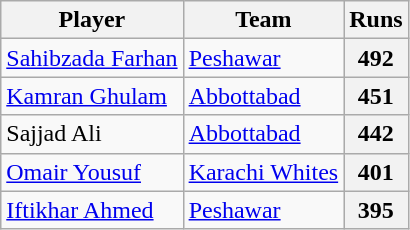<table class="wikitable">
<tr>
<th>Player</th>
<th>Team</th>
<th>Runs</th>
</tr>
<tr>
<td><a href='#'>Sahibzada Farhan</a></td>
<td><a href='#'>Peshawar</a></td>
<th>492</th>
</tr>
<tr>
<td><a href='#'>Kamran Ghulam</a></td>
<td><a href='#'>Abbottabad</a></td>
<th>451</th>
</tr>
<tr>
<td>Sajjad Ali</td>
<td><a href='#'>Abbottabad</a></td>
<th>442</th>
</tr>
<tr>
<td><a href='#'>Omair Yousuf</a></td>
<td><a href='#'>Karachi Whites</a></td>
<th>401</th>
</tr>
<tr>
<td><a href='#'>Iftikhar Ahmed</a></td>
<td><a href='#'>Peshawar</a></td>
<th>395</th>
</tr>
</table>
